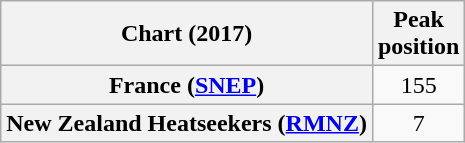<table class="wikitable sortable plainrowheaders" style="text-align:center">
<tr>
<th scope="col">Chart (2017)</th>
<th scope="col">Peak<br> position</th>
</tr>
<tr>
<th scope="row">France (<a href='#'>SNEP</a>)</th>
<td>155</td>
</tr>
<tr>
<th scope="row">New Zealand Heatseekers (<a href='#'>RMNZ</a>)</th>
<td>7</td>
</tr>
</table>
